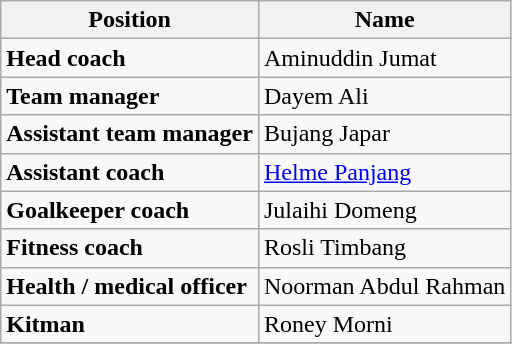<table class="wikitable">
<tr>
<th>Position</th>
<th>Name</th>
</tr>
<tr>
<td><strong>Head coach</strong></td>
<td> Aminuddin Jumat</td>
</tr>
<tr>
<td><strong>Team manager</strong></td>
<td> Dayem Ali</td>
</tr>
<tr>
<td><strong>Assistant team manager</strong></td>
<td> Bujang Japar</td>
</tr>
<tr>
<td><strong>Assistant coach</strong></td>
<td> <a href='#'>Helme Panjang</a></td>
</tr>
<tr>
<td><strong>Goalkeeper coach</strong></td>
<td> Julaihi Domeng</td>
</tr>
<tr>
<td><strong>Fitness coach</strong></td>
<td> Rosli Timbang</td>
</tr>
<tr>
<td><strong>Health / medical officer</strong></td>
<td> Noorman Abdul Rahman</td>
</tr>
<tr>
<td><strong>Kitman</strong></td>
<td> Roney Morni</td>
</tr>
<tr>
</tr>
</table>
